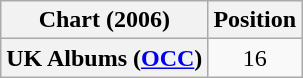<table class="wikitable plainrowheaders">
<tr>
<th scope="col">Chart (2006)</th>
<th scope="col">Position</th>
</tr>
<tr>
<th scope="row">UK Albums (<a href='#'>OCC</a>)</th>
<td style="text-align:center;">16</td>
</tr>
</table>
